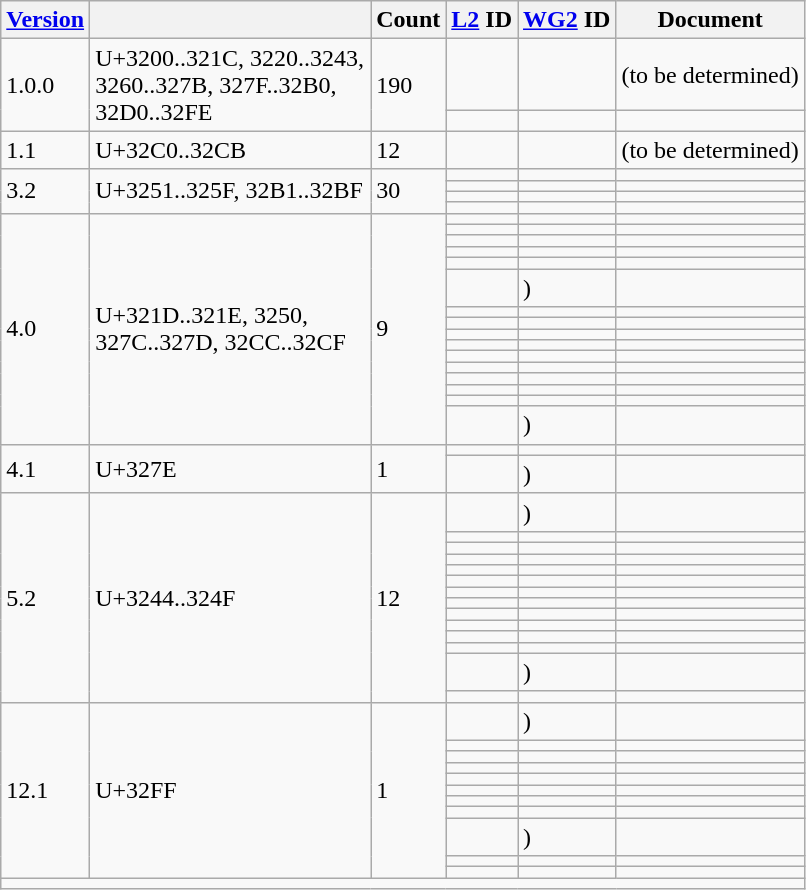<table class="wikitable collapsible sticky-header">
<tr>
<th><a href='#'>Version</a></th>
<th></th>
<th>Count</th>
<th><a href='#'>L2</a> ID</th>
<th><a href='#'>WG2</a> ID</th>
<th>Document</th>
</tr>
<tr>
<td rowspan="2">1.0.0</td>
<td rowspan="2" width="180">U+3200..321C, 3220..3243, 3260..327B, 327F..32B0, 32D0..32FE</td>
<td rowspan="2">190</td>
<td></td>
<td></td>
<td>(to be determined)</td>
</tr>
<tr>
<td></td>
<td></td>
<td></td>
</tr>
<tr>
<td>1.1</td>
<td>U+32C0..32CB</td>
<td>12</td>
<td></td>
<td></td>
<td>(to be determined)</td>
</tr>
<tr>
<td rowspan="4">3.2</td>
<td rowspan="4">U+3251..325F, 32B1..32BF</td>
<td rowspan="4">30</td>
<td></td>
<td></td>
<td></td>
</tr>
<tr>
<td></td>
<td></td>
<td></td>
</tr>
<tr>
<td></td>
<td></td>
<td></td>
</tr>
<tr>
<td></td>
<td></td>
<td></td>
</tr>
<tr>
<td rowspan="16">4.0</td>
<td rowspan="16">U+321D..321E, 3250, 327C..327D, 32CC..32CF</td>
<td rowspan="16">9</td>
<td></td>
<td></td>
<td></td>
</tr>
<tr>
<td></td>
<td></td>
<td></td>
</tr>
<tr>
<td></td>
<td></td>
<td></td>
</tr>
<tr>
<td></td>
<td></td>
<td></td>
</tr>
<tr>
<td></td>
<td></td>
<td></td>
</tr>
<tr>
<td></td>
<td> )</td>
<td></td>
</tr>
<tr>
<td></td>
<td></td>
<td></td>
</tr>
<tr>
<td></td>
<td></td>
<td></td>
</tr>
<tr>
<td></td>
<td></td>
<td></td>
</tr>
<tr>
<td></td>
<td></td>
<td></td>
</tr>
<tr>
<td></td>
<td></td>
<td></td>
</tr>
<tr>
<td></td>
<td></td>
<td></td>
</tr>
<tr>
<td></td>
<td></td>
<td></td>
</tr>
<tr>
<td></td>
<td></td>
<td></td>
</tr>
<tr>
<td></td>
<td></td>
<td></td>
</tr>
<tr>
<td></td>
<td> )</td>
<td></td>
</tr>
<tr>
<td rowspan="2">4.1</td>
<td rowspan="2">U+327E</td>
<td rowspan="2">1</td>
<td></td>
<td></td>
<td></td>
</tr>
<tr>
<td></td>
<td> )</td>
<td></td>
</tr>
<tr>
<td rowspan="14">5.2</td>
<td rowspan="14">U+3244..324F</td>
<td rowspan="14">12</td>
<td></td>
<td> )</td>
<td></td>
</tr>
<tr>
<td></td>
<td></td>
<td></td>
</tr>
<tr>
<td></td>
<td></td>
<td></td>
</tr>
<tr>
<td></td>
<td></td>
<td></td>
</tr>
<tr>
<td></td>
<td></td>
<td></td>
</tr>
<tr>
<td></td>
<td></td>
<td></td>
</tr>
<tr>
<td></td>
<td></td>
<td></td>
</tr>
<tr>
<td></td>
<td></td>
<td></td>
</tr>
<tr>
<td></td>
<td></td>
<td></td>
</tr>
<tr>
<td></td>
<td></td>
<td></td>
</tr>
<tr>
<td></td>
<td></td>
<td></td>
</tr>
<tr>
<td></td>
<td></td>
<td></td>
</tr>
<tr>
<td></td>
<td> )</td>
<td></td>
</tr>
<tr>
<td></td>
<td></td>
<td></td>
</tr>
<tr>
<td rowspan="11">12.1</td>
<td rowspan="11">U+32FF</td>
<td rowspan="11">1</td>
<td></td>
<td> )</td>
<td></td>
</tr>
<tr>
<td></td>
<td></td>
<td></td>
</tr>
<tr>
<td></td>
<td></td>
<td></td>
</tr>
<tr>
<td></td>
<td></td>
<td></td>
</tr>
<tr>
<td></td>
<td></td>
<td></td>
</tr>
<tr>
<td></td>
<td></td>
<td></td>
</tr>
<tr>
<td></td>
<td></td>
<td></td>
</tr>
<tr>
<td></td>
<td></td>
<td></td>
</tr>
<tr>
<td></td>
<td> )</td>
<td></td>
</tr>
<tr>
<td></td>
<td></td>
<td></td>
</tr>
<tr>
<td></td>
<td></td>
<td></td>
</tr>
<tr class="sortbottom">
<td colspan="6"></td>
</tr>
</table>
